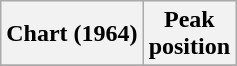<table class="wikitable sortable plainrowheaders" style="text-align:center">
<tr>
<th align="center">Chart (1964)</th>
<th align="center">Peak<br>position</th>
</tr>
<tr>
</tr>
</table>
